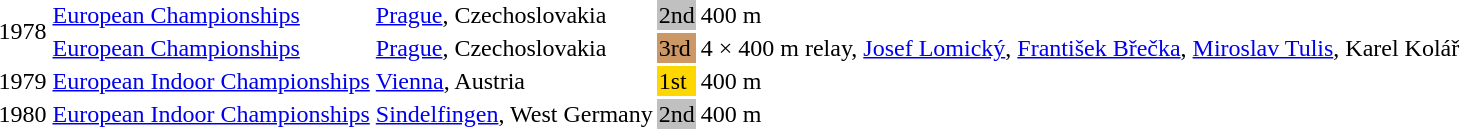<table>
<tr>
<td rowspan=2>1978</td>
<td><a href='#'>European Championships</a></td>
<td><a href='#'>Prague</a>, Czechoslovakia</td>
<td bgcolor="silver">2nd</td>
<td>400 m</td>
</tr>
<tr>
<td><a href='#'>European Championships</a></td>
<td><a href='#'>Prague</a>, Czechoslovakia</td>
<td bgcolor="cc9966">3rd</td>
<td>4 × 400 m relay, <a href='#'>Josef Lomický</a>, <a href='#'>František Břečka</a>, <a href='#'>Miroslav Tulis</a>, Karel Kolář</td>
</tr>
<tr>
<td>1979</td>
<td><a href='#'>European Indoor Championships</a></td>
<td><a href='#'>Vienna</a>, Austria</td>
<td bgcolor="gold">1st</td>
<td>400 m</td>
</tr>
<tr>
<td>1980</td>
<td><a href='#'>European Indoor Championships</a></td>
<td><a href='#'>Sindelfingen</a>, West Germany</td>
<td bgcolor="silver">2nd</td>
<td>400 m</td>
</tr>
</table>
